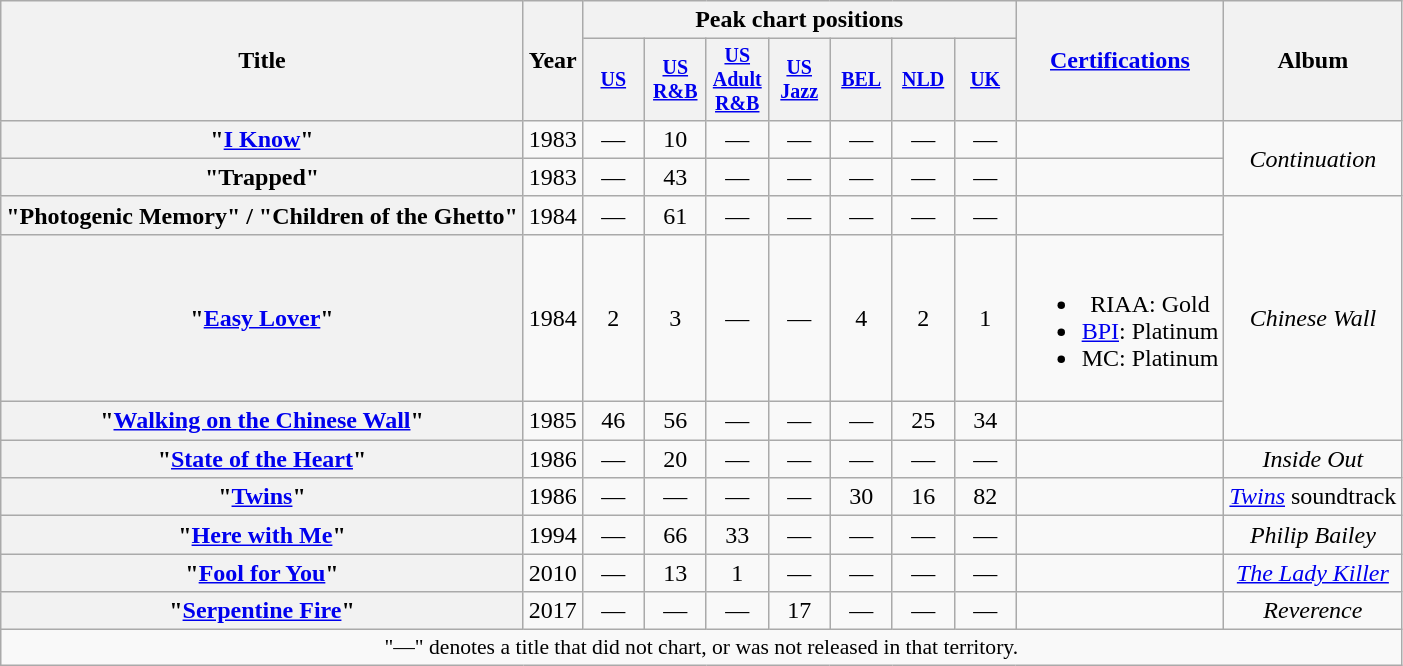<table class="wikitable plainrowheaders" style="text-align:center;">
<tr>
<th rowspan="2">Title</th>
<th rowspan="2">Year</th>
<th colspan="7">Peak chart positions</th>
<th rowspan="2"><a href='#'>Certifications</a></th>
<th rowspan="2">Album</th>
</tr>
<tr style="font-size:smaller;">
<th width="35"><a href='#'>US</a><br></th>
<th width="35"><a href='#'>US R&B</a><br></th>
<th width="35"><a href='#'>US Adult R&B</a><br></th>
<th width="35"><a href='#'>US Jazz</a><br></th>
<th width="35"><a href='#'>BEL</a><br></th>
<th width="35"><a href='#'>NLD</a><br></th>
<th width="35"><a href='#'>UK</a><br></th>
</tr>
<tr>
<th scope="row">"<a href='#'>I Know</a>"</th>
<td>1983</td>
<td>—</td>
<td>10</td>
<td>—</td>
<td>—</td>
<td>—</td>
<td>—</td>
<td>—</td>
<td></td>
<td rowspan="2"><em>Continuation</em></td>
</tr>
<tr>
<th scope="row">"Trapped"</th>
<td>1983</td>
<td>—</td>
<td>43</td>
<td>—</td>
<td>—</td>
<td>—</td>
<td>—</td>
<td>—</td>
<td></td>
</tr>
<tr>
<th scope="row">"Photogenic Memory" / "Children of the Ghetto"</th>
<td>1984</td>
<td>—</td>
<td>61</td>
<td>—</td>
<td>—</td>
<td>—</td>
<td>—</td>
<td>—</td>
<td></td>
<td rowspan="3"><em>Chinese Wall</em></td>
</tr>
<tr>
<th scope="row">"<a href='#'>Easy Lover</a>"<br></th>
<td>1984</td>
<td>2</td>
<td>3</td>
<td>—</td>
<td>—</td>
<td>4</td>
<td>2</td>
<td>1</td>
<td><br><ul><li>RIAA: Gold</li><li><a href='#'>BPI</a>: Platinum</li><li>MC: Platinum</li></ul></td>
</tr>
<tr>
<th scope="row">"<a href='#'>Walking on the Chinese Wall</a>"</th>
<td>1985</td>
<td>46</td>
<td>56</td>
<td>—</td>
<td>—</td>
<td>—</td>
<td>25</td>
<td>34</td>
<td></td>
</tr>
<tr>
<th scope="row">"<a href='#'>State of the Heart</a>"</th>
<td>1986</td>
<td>—</td>
<td>20</td>
<td>—</td>
<td>—</td>
<td>—</td>
<td>—</td>
<td>—</td>
<td></td>
<td><em>Inside Out</em></td>
</tr>
<tr>
<th scope="row">"<a href='#'>Twins</a>"<br></th>
<td>1986</td>
<td>—</td>
<td>—</td>
<td>—</td>
<td>—</td>
<td>30</td>
<td>16</td>
<td>82</td>
<td></td>
<td><em><a href='#'>Twins</a></em> soundtrack</td>
</tr>
<tr>
<th scope="row">"<a href='#'>Here with Me</a>"</th>
<td>1994</td>
<td>—</td>
<td>66</td>
<td>33</td>
<td>—</td>
<td>—</td>
<td>—</td>
<td>—</td>
<td></td>
<td><em>Philip Bailey</em></td>
</tr>
<tr>
<th scope="row">"<a href='#'>Fool for You</a>"<br></th>
<td>2010</td>
<td>—</td>
<td>13</td>
<td>1</td>
<td>—</td>
<td>—</td>
<td>—</td>
<td>—</td>
<td></td>
<td><em><a href='#'>The Lady Killer</a></em></td>
</tr>
<tr>
<th scope="row">"<a href='#'>Serpentine Fire</a>"<br></th>
<td>2017</td>
<td>—</td>
<td>—</td>
<td>—</td>
<td>17</td>
<td>—</td>
<td>—</td>
<td>—</td>
<td></td>
<td><em>Reverence</em></td>
</tr>
<tr>
<td colspan="15" style="font-size:90%">"—" denotes a title that did not chart, or was not released in that territory.</td>
</tr>
</table>
